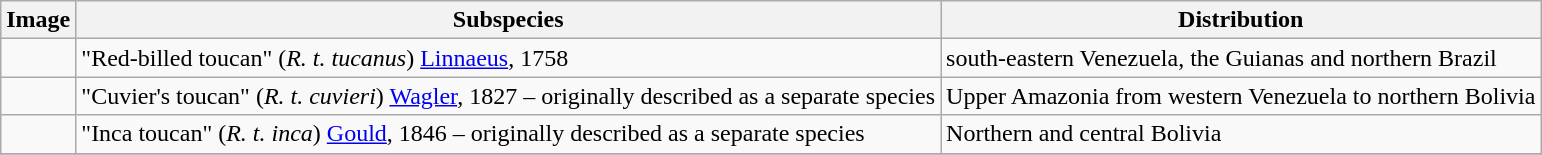<table class="wikitable ">
<tr>
<th>Image</th>
<th>Subspecies</th>
<th>Distribution</th>
</tr>
<tr>
<td></td>
<td>"Red-billed toucan" (<em>R. t. tucanus</em>) <a href='#'>Linnaeus</a>, 1758</td>
<td>south-eastern Venezuela, the Guianas and northern Brazil</td>
</tr>
<tr>
<td></td>
<td>"Cuvier's toucan" (<em>R. t. cuvieri</em>) <a href='#'>Wagler</a>, 1827  – originally described as a separate species</td>
<td>Upper Amazonia from western Venezuela to northern Bolivia</td>
</tr>
<tr>
<td></td>
<td>"Inca toucan" (<em>R. t. inca</em>) <a href='#'>Gould</a>, 1846 –  originally described as a separate species</td>
<td>Northern and central Bolivia</td>
</tr>
<tr>
</tr>
</table>
